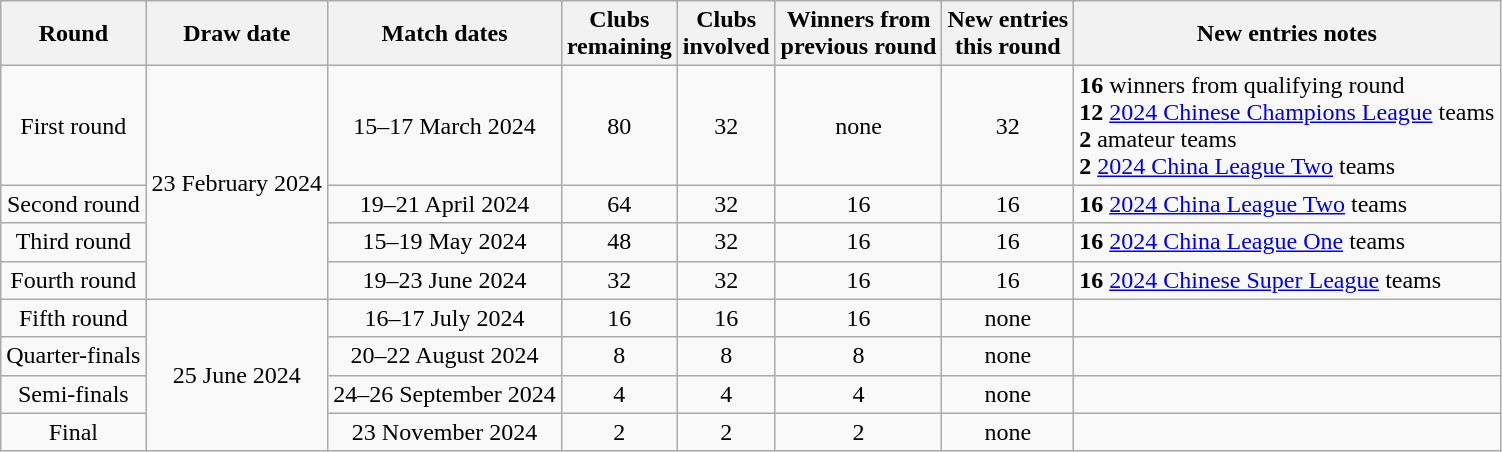<table class="wikitable">
<tr>
<th>Round</th>
<th>Draw date</th>
<th>Match dates</th>
<th>Clubs<br>remaining</th>
<th>Clubs<br>involved</th>
<th>Winners from<br>previous round</th>
<th>New entries<br>this round</th>
<th>New entries notes</th>
</tr>
<tr align=center>
<td>First round</td>
<td rowspan=4>23 February 2024</td>
<td>15–17 March 2024</td>
<td>80</td>
<td>32</td>
<td>none</td>
<td>32</td>
<td align=left><strong>16</strong> winners from qualifying round<br><strong>12</strong> <a href='#'>2024 Chinese Champions League</a> teams<br><strong>2</strong> amateur teams<br><strong>2</strong> <a href='#'>2024 China League Two</a> teams</td>
</tr>
<tr align=center>
<td>Second round</td>
<td>19–21 April 2024</td>
<td>64</td>
<td>32</td>
<td>16</td>
<td>16</td>
<td align=left><strong>16</strong> <a href='#'>2024 China League Two</a> teams</td>
</tr>
<tr align=center>
<td>Third round</td>
<td>15–19 May 2024</td>
<td>48</td>
<td>32</td>
<td>16</td>
<td>16</td>
<td align=left><strong>16</strong> <a href='#'>2024 China League One</a> teams</td>
</tr>
<tr align=center>
<td>Fourth round</td>
<td>19–23 June 2024</td>
<td>32</td>
<td>32</td>
<td>16</td>
<td>16</td>
<td align=left><strong>16</strong> <a href='#'>2024 Chinese Super League</a> teams</td>
</tr>
<tr align=center>
<td>Fifth round</td>
<td rowspan=4>25 June 2024</td>
<td>16–17 July 2024</td>
<td>16</td>
<td>16</td>
<td>16</td>
<td>none</td>
<td align=left></td>
</tr>
<tr align=center>
<td>Quarter-finals</td>
<td>20–22 August 2024</td>
<td>8</td>
<td>8</td>
<td>8</td>
<td>none</td>
<td align=left></td>
</tr>
<tr align=center>
<td>Semi-finals</td>
<td>24–26 September 2024</td>
<td>4</td>
<td>4</td>
<td>4</td>
<td>none</td>
<td align=left></td>
</tr>
<tr align=center>
<td>Final</td>
<td>23 November 2024</td>
<td>2</td>
<td>2</td>
<td>2</td>
<td>none</td>
<td align=left></td>
</tr>
</table>
